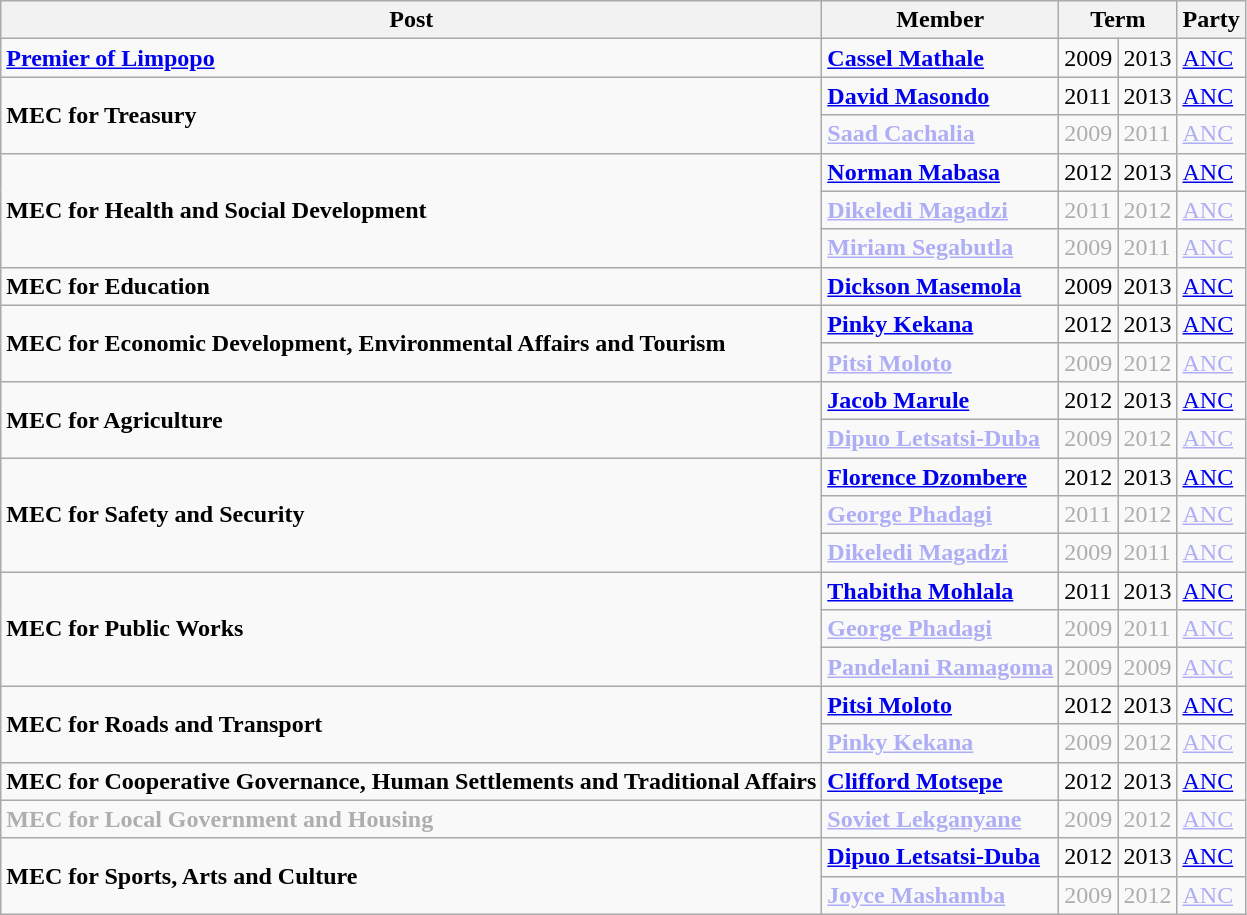<table class="wikitable">
<tr>
<th>Post</th>
<th>Member</th>
<th colspan="2">Term</th>
<th>Party</th>
</tr>
<tr>
<td><strong><a href='#'>Premier of Limpopo</a></strong></td>
<td><strong><a href='#'>Cassel Mathale</a></strong></td>
<td>2009</td>
<td>2013</td>
<td><a href='#'>ANC</a></td>
</tr>
<tr>
<td rowspan="2"><strong>MEC for Treasury</strong></td>
<td><strong><a href='#'>David Masondo</a></strong></td>
<td>2011</td>
<td>2013</td>
<td><a href='#'>ANC</a></td>
</tr>
<tr style="opacity:.3;">
<td><strong><a href='#'>Saad Cachalia</a></strong></td>
<td>2009</td>
<td>2011</td>
<td><a href='#'>ANC</a></td>
</tr>
<tr>
<td rowspan="3"><strong>MEC for Health and Social Development</strong></td>
<td><strong><a href='#'>Norman Mabasa</a></strong></td>
<td>2012</td>
<td>2013</td>
<td><a href='#'>ANC</a></td>
</tr>
<tr style="opacity:.3;">
<td><strong><a href='#'>Dikeledi Magadzi</a></strong></td>
<td>2011</td>
<td>2012</td>
<td><a href='#'>ANC</a></td>
</tr>
<tr style="opacity:.3;">
<td><strong><a href='#'>Miriam Segabutla</a></strong></td>
<td>2009</td>
<td>2011</td>
<td><a href='#'>ANC</a></td>
</tr>
<tr>
<td><strong>MEC for Education</strong></td>
<td><strong><a href='#'>Dickson Masemola</a></strong></td>
<td>2009</td>
<td>2013</td>
<td><a href='#'>ANC</a></td>
</tr>
<tr>
<td rowspan="2"><strong>MEC for Economic Development, Environmental Affairs and Tourism</strong></td>
<td><strong><a href='#'>Pinky Kekana</a></strong></td>
<td>2012</td>
<td>2013</td>
<td><a href='#'>ANC</a></td>
</tr>
<tr style="opacity:.3;">
<td><strong><a href='#'>Pitsi Moloto</a></strong></td>
<td>2009</td>
<td>2012</td>
<td><a href='#'>ANC</a></td>
</tr>
<tr>
<td rowspan="2"><strong>MEC for Agriculture</strong></td>
<td><strong><a href='#'>Jacob Marule</a></strong></td>
<td>2012</td>
<td>2013</td>
<td><a href='#'>ANC</a></td>
</tr>
<tr style="opacity:.3;">
<td><strong><a href='#'>Dipuo Letsatsi-Duba</a></strong></td>
<td>2009</td>
<td>2012</td>
<td><a href='#'>ANC</a></td>
</tr>
<tr>
<td rowspan="3"><strong>MEC for Safety and Security</strong></td>
<td><strong><a href='#'>Florence Dzombere</a></strong></td>
<td>2012</td>
<td>2013</td>
<td><a href='#'>ANC</a></td>
</tr>
<tr style="opacity:.3;">
<td><strong><a href='#'>George Phadagi</a></strong></td>
<td>2011</td>
<td>2012</td>
<td><a href='#'>ANC</a></td>
</tr>
<tr style="opacity:.3;">
<td><strong><a href='#'>Dikeledi Magadzi</a></strong></td>
<td>2009</td>
<td>2011</td>
<td><a href='#'>ANC</a></td>
</tr>
<tr>
<td rowspan="3"><strong>MEC for Public Works</strong></td>
<td><strong><a href='#'>Thabitha Mohlala</a></strong></td>
<td>2011</td>
<td>2013</td>
<td><a href='#'>ANC</a></td>
</tr>
<tr style="opacity:.3;">
<td><strong><a href='#'>George Phadagi</a></strong></td>
<td>2009</td>
<td>2011</td>
<td><a href='#'>ANC</a></td>
</tr>
<tr style="opacity:.3;">
<td><strong><a href='#'>Pandelani Ramagoma</a></strong></td>
<td>2009</td>
<td>2009</td>
<td><a href='#'>ANC</a></td>
</tr>
<tr>
<td rowspan="2"><strong>MEC for Roads and Transport</strong></td>
<td><strong><a href='#'>Pitsi Moloto</a></strong></td>
<td>2012</td>
<td>2013</td>
<td><a href='#'>ANC</a></td>
</tr>
<tr style="opacity:.3;">
<td><strong><a href='#'>Pinky Kekana</a></strong></td>
<td>2009</td>
<td>2012</td>
<td><a href='#'>ANC</a></td>
</tr>
<tr>
<td><strong>MEC for Cooperative Governance, Human Settlements and Traditional Affairs</strong></td>
<td><strong><a href='#'>Clifford Motsepe</a></strong></td>
<td>2012</td>
<td>2013</td>
<td><a href='#'>ANC</a></td>
</tr>
<tr style="opacity:.3;">
<td><strong>MEC for Local Government and Housing</strong></td>
<td><strong><a href='#'>Soviet Lekganyane</a></strong></td>
<td>2009</td>
<td>2012</td>
<td><a href='#'>ANC</a></td>
</tr>
<tr>
<td rowspan="2"><strong>MEC for Sports, Arts and Culture</strong></td>
<td><strong><a href='#'>Dipuo Letsatsi-Duba</a></strong></td>
<td>2012</td>
<td>2013</td>
<td><a href='#'>ANC</a></td>
</tr>
<tr style="opacity:.3;">
<td><strong><a href='#'>Joyce Mashamba</a></strong></td>
<td>2009</td>
<td>2012</td>
<td><a href='#'>ANC</a></td>
</tr>
</table>
